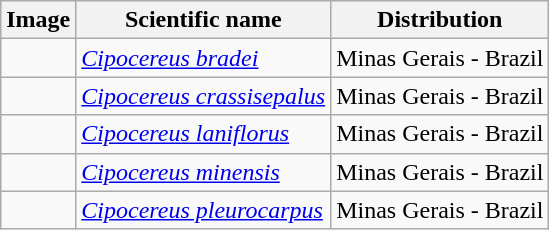<table class="wikitable">
<tr>
<th>Image</th>
<th>Scientific name</th>
<th>Distribution</th>
</tr>
<tr>
<td></td>
<td><em><a href='#'>Cipocereus bradei</a></em> </td>
<td>Minas Gerais - Brazil</td>
</tr>
<tr>
<td></td>
<td><em><a href='#'>Cipocereus crassisepalus</a></em> </td>
<td>Minas Gerais - Brazil</td>
</tr>
<tr>
<td></td>
<td><em><a href='#'>Cipocereus laniflorus</a></em> </td>
<td>Minas Gerais - Brazil</td>
</tr>
<tr>
<td></td>
<td><em><a href='#'>Cipocereus minensis</a></em> </td>
<td>Minas Gerais - Brazil</td>
</tr>
<tr>
<td></td>
<td><em><a href='#'>Cipocereus pleurocarpus</a></em> </td>
<td>Minas Gerais - Brazil</td>
</tr>
</table>
